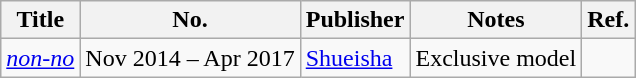<table class="wikitable">
<tr>
<th>Title</th>
<th>No.</th>
<th>Publisher</th>
<th>Notes</th>
<th>Ref.</th>
</tr>
<tr>
<td><em><a href='#'>non-no</a></em></td>
<td>Nov 2014 – Apr 2017</td>
<td><a href='#'>Shueisha</a></td>
<td>Exclusive model</td>
<td></td>
</tr>
</table>
